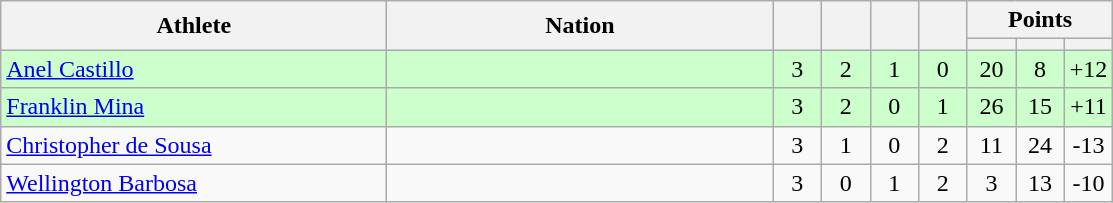<table class="wikitable" style="text-align: center; font-size:100% ">
<tr>
<th rowspan=2 width=250>Athlete</th>
<th rowspan=2 width=250>Nation</th>
<th rowspan=2 width=25></th>
<th rowspan=2 width=25></th>
<th rowspan=2 width=25></th>
<th rowspan=2 width=25></th>
<th colspan=3>Points</th>
</tr>
<tr>
<th width=25></th>
<th width=25></th>
<th width=25></th>
</tr>
<tr bgcolor="ccffcc">
<td align=left><a href='#'>Anel Castillo</a></td>
<td align=left></td>
<td>3</td>
<td>2</td>
<td>1</td>
<td>0</td>
<td>20</td>
<td>8</td>
<td>+12</td>
</tr>
<tr bgcolor="ccffcc">
<td align=left><a href='#'>Franklin Mina</a></td>
<td align=left></td>
<td>3</td>
<td>2</td>
<td>0</td>
<td>1</td>
<td>26</td>
<td>15</td>
<td>+11</td>
</tr>
<tr>
<td align=left><a href='#'>Christopher de Sousa</a></td>
<td align=left></td>
<td>3</td>
<td>1</td>
<td>0</td>
<td>2</td>
<td>11</td>
<td>24</td>
<td>-13</td>
</tr>
<tr>
<td align=left><a href='#'>Wellington Barbosa</a></td>
<td align=left></td>
<td>3</td>
<td>0</td>
<td>1</td>
<td>2</td>
<td>3</td>
<td>13</td>
<td>-10</td>
</tr>
</table>
